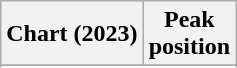<table class="wikitable sortable plainrowheaders" style="text-align:center">
<tr>
<th scope="col">Chart (2023)</th>
<th scope="col">Peak<br>position</th>
</tr>
<tr>
</tr>
<tr>
</tr>
<tr>
</tr>
<tr>
</tr>
<tr>
</tr>
<tr>
</tr>
</table>
